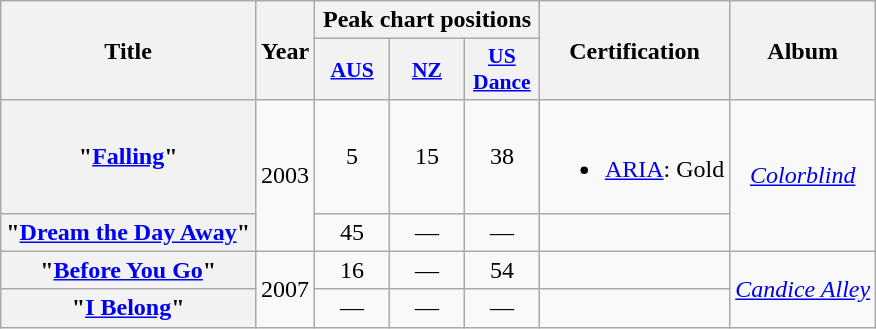<table class="wikitable plainrowheaders" style="text-align:center;">
<tr>
<th scope="col" rowspan="2">Title</th>
<th scope="col" rowspan="2">Year</th>
<th scope="col" colspan="3">Peak chart positions</th>
<th scope="col" rowspan="2">Certification</th>
<th scope="col" rowspan="2">Album</th>
</tr>
<tr>
<th scope="col" style="width:3em;font-size:90%;"><a href='#'>AUS</a><br></th>
<th scope="col" style="width:3em;font-size:90%;"><a href='#'>NZ</a><br></th>
<th scope="col" style="width:3em;font-size:90%;"><a href='#'>US<br>Dance</a><br></th>
</tr>
<tr>
<th scope="row">"<a href='#'>Falling</a>"</th>
<td rowspan="2">2003</td>
<td>5</td>
<td>15</td>
<td>38</td>
<td><br><ul><li><a href='#'>ARIA</a>: Gold</li></ul></td>
<td rowspan="2"><em><a href='#'>Colorblind</a></em></td>
</tr>
<tr>
<th scope="row">"<a href='#'>Dream the Day Away</a>"</th>
<td>45</td>
<td>—</td>
<td>—</td>
<td></td>
</tr>
<tr>
<th scope="row">"<a href='#'>Before You Go</a>"</th>
<td rowspan="2">2007</td>
<td>16</td>
<td>—</td>
<td>54</td>
<td></td>
<td rowspan="2"><em><a href='#'>Candice Alley</a></em></td>
</tr>
<tr>
<th scope="row">"<a href='#'>I Belong</a>"</th>
<td>—</td>
<td>—</td>
<td>—</td>
<td></td>
</tr>
</table>
